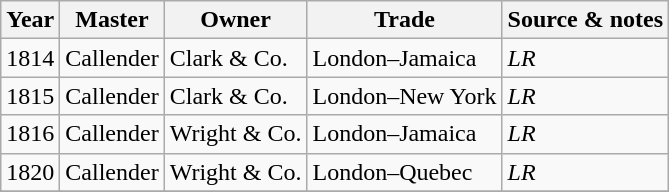<table class=" wikitable">
<tr>
<th>Year</th>
<th>Master</th>
<th>Owner</th>
<th>Trade</th>
<th>Source & notes</th>
</tr>
<tr>
<td>1814</td>
<td>Callender</td>
<td>Clark & Co.</td>
<td>London–Jamaica</td>
<td><em>LR</em></td>
</tr>
<tr>
<td>1815</td>
<td>Callender</td>
<td>Clark & Co.</td>
<td>London–New York</td>
<td><em>LR</em></td>
</tr>
<tr>
<td>1816</td>
<td>Callender</td>
<td>Wright & Co.</td>
<td>London–Jamaica</td>
<td><em>LR</em></td>
</tr>
<tr>
<td>1820</td>
<td>Callender</td>
<td>Wright & Co.</td>
<td>London–Quebec</td>
<td><em>LR</em></td>
</tr>
<tr>
</tr>
</table>
